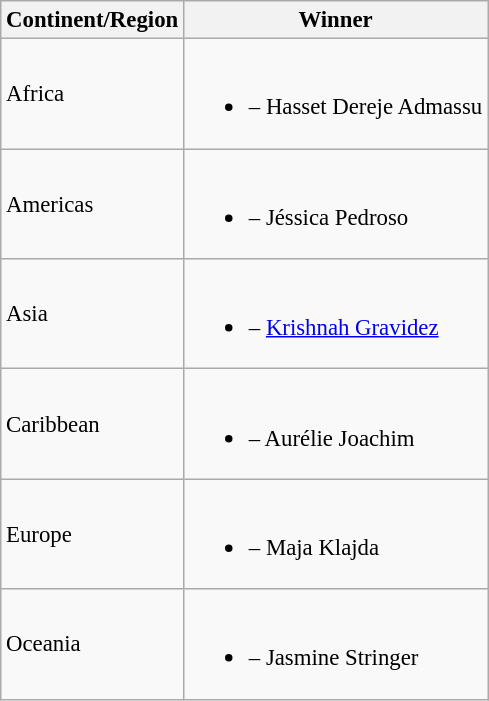<table class="wikitable sortable" style="font-size:95%;">
<tr>
<th>Continent/Region</th>
<th>Winner</th>
</tr>
<tr>
<td>Africa</td>
<td><br><ul><li> – Hasset Dereje Admassu</li></ul></td>
</tr>
<tr>
<td>Americas</td>
<td><br><ul><li> – Jéssica Pedroso</li></ul></td>
</tr>
<tr>
<td>Asia</td>
<td><br><ul><li> – <a href='#'>Krishnah Gravidez</a></li></ul></td>
</tr>
<tr>
<td>Caribbean</td>
<td><br><ul><li> – Aurélie Joachim</li></ul></td>
</tr>
<tr>
<td>Europe</td>
<td><br><ul><li> – Maja Klajda</li></ul></td>
</tr>
<tr>
<td>Oceania</td>
<td><br><ul><li> – Jasmine Stringer</li></ul></td>
</tr>
</table>
